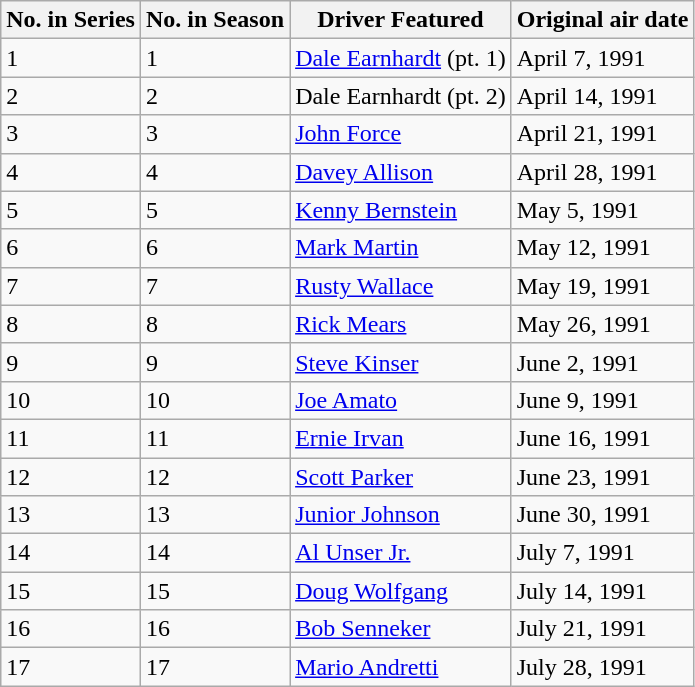<table class="wikitable">
<tr>
<th>No. in Series</th>
<th>No. in Season</th>
<th>Driver Featured</th>
<th>Original air date</th>
</tr>
<tr>
<td>1</td>
<td>1</td>
<td><a href='#'>Dale Earnhardt</a> (pt. 1)</td>
<td>April 7, 1991</td>
</tr>
<tr>
<td>2</td>
<td>2</td>
<td>Dale Earnhardt (pt. 2)</td>
<td>April 14, 1991</td>
</tr>
<tr>
<td>3</td>
<td>3</td>
<td><a href='#'>John Force</a></td>
<td>April 21, 1991</td>
</tr>
<tr>
<td>4</td>
<td>4</td>
<td><a href='#'>Davey Allison</a></td>
<td>April 28, 1991</td>
</tr>
<tr>
<td>5</td>
<td>5</td>
<td><a href='#'>Kenny Bernstein</a></td>
<td>May 5, 1991</td>
</tr>
<tr>
<td>6</td>
<td>6</td>
<td><a href='#'>Mark Martin</a></td>
<td>May 12, 1991</td>
</tr>
<tr>
<td>7</td>
<td>7</td>
<td><a href='#'>Rusty Wallace</a></td>
<td>May 19, 1991</td>
</tr>
<tr>
<td>8</td>
<td>8</td>
<td><a href='#'>Rick Mears</a></td>
<td>May 26, 1991</td>
</tr>
<tr>
<td>9</td>
<td>9</td>
<td><a href='#'>Steve Kinser</a></td>
<td>June 2, 1991</td>
</tr>
<tr>
<td>10</td>
<td>10</td>
<td><a href='#'>Joe Amato</a></td>
<td>June 9, 1991</td>
</tr>
<tr>
<td>11</td>
<td>11</td>
<td><a href='#'>Ernie Irvan</a></td>
<td>June 16, 1991</td>
</tr>
<tr>
<td>12</td>
<td>12</td>
<td><a href='#'>Scott Parker</a></td>
<td>June 23, 1991</td>
</tr>
<tr>
<td>13</td>
<td>13</td>
<td><a href='#'>Junior Johnson</a></td>
<td>June 30, 1991</td>
</tr>
<tr>
<td>14</td>
<td>14</td>
<td><a href='#'>Al Unser Jr.</a></td>
<td>July 7, 1991</td>
</tr>
<tr>
<td>15</td>
<td>15</td>
<td><a href='#'>Doug Wolfgang</a></td>
<td>July 14, 1991</td>
</tr>
<tr>
<td>16</td>
<td>16</td>
<td><a href='#'>Bob Senneker</a></td>
<td>July 21, 1991</td>
</tr>
<tr>
<td>17</td>
<td>17</td>
<td><a href='#'>Mario Andretti</a></td>
<td>July 28, 1991</td>
</tr>
</table>
